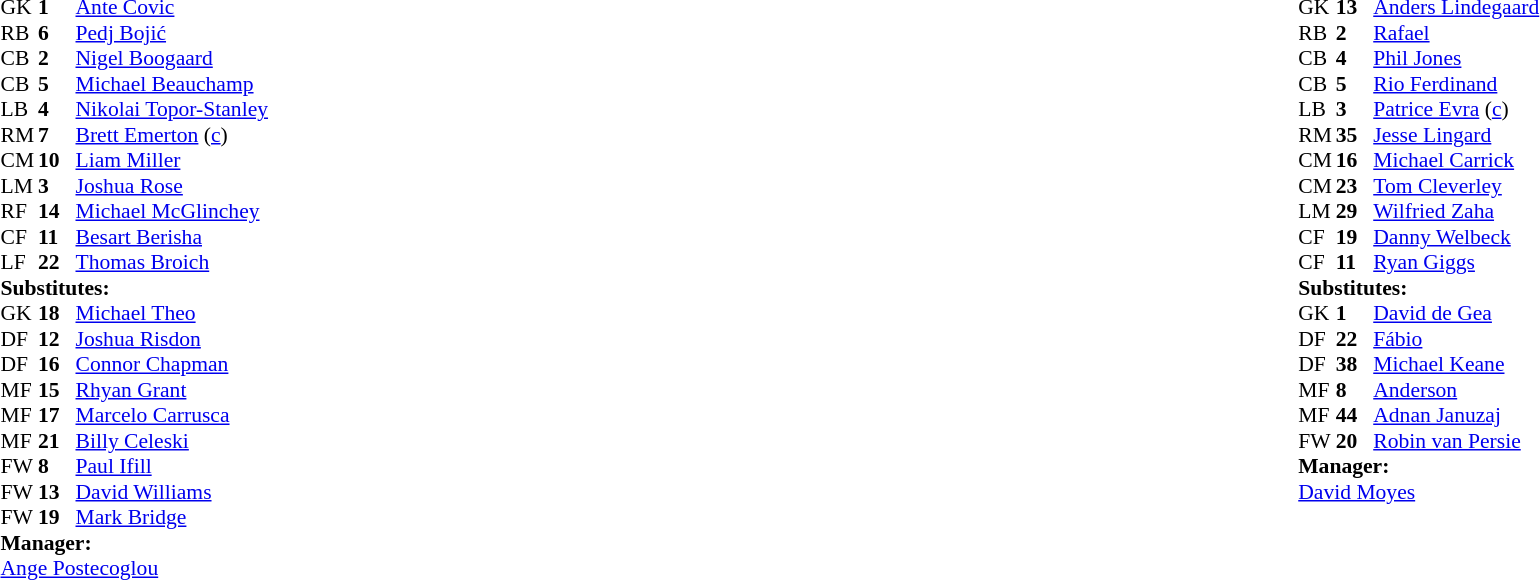<table width=100%>
<tr>
<td valign="top" width="50%"><br><table style=font-size:90% cellspacing=0 cellpadding=0>
<tr>
<th width=25></th>
<th width=25></th>
</tr>
<tr>
<td>GK</td>
<td><strong>1</strong></td>
<td> <a href='#'>Ante Covic</a></td>
<td></td>
<td></td>
</tr>
<tr>
<td>RB</td>
<td><strong>6</strong></td>
<td> <a href='#'>Pedj Bojić</a></td>
<td></td>
<td></td>
</tr>
<tr>
<td>CB</td>
<td><strong>2</strong></td>
<td> <a href='#'>Nigel Boogaard</a></td>
</tr>
<tr>
<td>CB</td>
<td><strong>5</strong></td>
<td> <a href='#'>Michael Beauchamp</a></td>
<td></td>
<td></td>
</tr>
<tr>
<td>LB</td>
<td><strong>4</strong></td>
<td> <a href='#'>Nikolai Topor-Stanley</a></td>
<td></td>
<td></td>
</tr>
<tr>
<td>RM</td>
<td><strong>7</strong></td>
<td> <a href='#'>Brett Emerton</a> (<a href='#'>c</a>)</td>
<td></td>
<td></td>
</tr>
<tr>
<td>CM</td>
<td><strong>10</strong></td>
<td> <a href='#'>Liam Miller</a></td>
<td></td>
<td></td>
</tr>
<tr>
<td>LM</td>
<td><strong>3</strong></td>
<td> <a href='#'>Joshua Rose</a></td>
<td></td>
<td></td>
</tr>
<tr>
<td>RF</td>
<td><strong>14</strong></td>
<td> <a href='#'>Michael McGlinchey</a></td>
<td></td>
<td></td>
</tr>
<tr>
<td>CF</td>
<td><strong>11</strong></td>
<td> <a href='#'>Besart Berisha</a></td>
</tr>
<tr>
<td>LF</td>
<td><strong>22</strong></td>
<td> <a href='#'>Thomas Broich</a></td>
<td></td>
<td></td>
</tr>
<tr>
<td colspan=3><strong>Substitutes:</strong></td>
</tr>
<tr>
<td>GK</td>
<td><strong>18</strong></td>
<td> <a href='#'>Michael Theo</a></td>
<td></td>
<td></td>
</tr>
<tr>
<td>DF</td>
<td><strong>12</strong></td>
<td> <a href='#'>Joshua Risdon</a></td>
<td></td>
<td></td>
</tr>
<tr>
<td>DF</td>
<td><strong>16</strong></td>
<td> <a href='#'>Connor Chapman</a></td>
<td></td>
<td></td>
</tr>
<tr>
<td>MF</td>
<td><strong>15</strong></td>
<td> <a href='#'>Rhyan Grant</a></td>
<td></td>
<td></td>
</tr>
<tr>
<td>MF</td>
<td><strong>17</strong></td>
<td> <a href='#'>Marcelo Carrusca</a></td>
<td></td>
<td></td>
</tr>
<tr>
<td>MF</td>
<td><strong>21</strong></td>
<td> <a href='#'>Billy Celeski</a></td>
<td></td>
<td></td>
</tr>
<tr>
<td>FW</td>
<td><strong>8</strong></td>
<td> <a href='#'>Paul Ifill</a></td>
<td></td>
<td></td>
</tr>
<tr>
<td>FW</td>
<td><strong>13</strong></td>
<td> <a href='#'>David Williams</a></td>
<td></td>
<td></td>
</tr>
<tr>
<td>FW</td>
<td><strong>19</strong></td>
<td> <a href='#'>Mark Bridge</a></td>
<td></td>
<td></td>
</tr>
<tr>
<td colspan=3><strong>Manager:</strong></td>
</tr>
<tr>
<td colspan=4> <a href='#'>Ange Postecoglou</a></td>
</tr>
</table>
</td>
<td valign="top"></td>
<td valign="top" width="50%"><br><table style="font-size: 90%" cellspacing="0" cellpadding="0" align=center>
<tr>
<th width=25></th>
<th width=25></th>
</tr>
<tr>
<td>GK</td>
<td><strong>13</strong></td>
<td> <a href='#'>Anders Lindegaard</a></td>
</tr>
<tr>
<td>RB</td>
<td><strong>2</strong></td>
<td> <a href='#'>Rafael</a></td>
</tr>
<tr>
<td>CB</td>
<td><strong>4</strong></td>
<td> <a href='#'>Phil Jones</a></td>
</tr>
<tr>
<td>CB</td>
<td><strong>5</strong></td>
<td> <a href='#'>Rio Ferdinand</a></td>
<td></td>
<td></td>
</tr>
<tr>
<td>LB</td>
<td><strong>3</strong></td>
<td> <a href='#'>Patrice Evra</a> (<a href='#'>c</a>)</td>
<td></td>
<td></td>
</tr>
<tr>
<td>RM</td>
<td><strong>35</strong></td>
<td> <a href='#'>Jesse Lingard</a></td>
</tr>
<tr>
<td>CM</td>
<td><strong>16</strong></td>
<td> <a href='#'>Michael Carrick</a></td>
<td></td>
<td></td>
</tr>
<tr>
<td>CM</td>
<td><strong>23</strong></td>
<td> <a href='#'>Tom Cleverley</a></td>
</tr>
<tr>
<td>LM</td>
<td><strong>29</strong></td>
<td> <a href='#'>Wilfried Zaha</a></td>
</tr>
<tr>
<td>CF</td>
<td><strong>19</strong></td>
<td> <a href='#'>Danny Welbeck</a></td>
<td></td>
<td></td>
</tr>
<tr>
<td>CF</td>
<td><strong>11</strong></td>
<td> <a href='#'>Ryan Giggs</a></td>
<td></td>
<td></td>
</tr>
<tr>
<td colspan=3><strong>Substitutes:</strong></td>
</tr>
<tr>
<td>GK</td>
<td><strong>1</strong></td>
<td> <a href='#'>David de Gea</a></td>
</tr>
<tr>
<td>DF</td>
<td><strong>22</strong></td>
<td> <a href='#'>Fábio</a></td>
<td></td>
<td></td>
</tr>
<tr>
<td>DF</td>
<td><strong>38</strong></td>
<td> <a href='#'>Michael Keane</a></td>
<td></td>
<td></td>
</tr>
<tr>
<td>MF</td>
<td><strong>8</strong></td>
<td> <a href='#'>Anderson</a></td>
<td></td>
<td></td>
</tr>
<tr>
<td>MF</td>
<td><strong>44</strong></td>
<td> <a href='#'>Adnan Januzaj</a></td>
<td></td>
<td></td>
</tr>
<tr>
<td>FW</td>
<td><strong>20</strong></td>
<td> <a href='#'>Robin van Persie</a></td>
<td></td>
<td></td>
</tr>
<tr>
<td colspan=3><strong>Manager:</strong></td>
</tr>
<tr>
<td colspan=4> <a href='#'>David Moyes</a></td>
</tr>
</table>
</td>
</tr>
</table>
